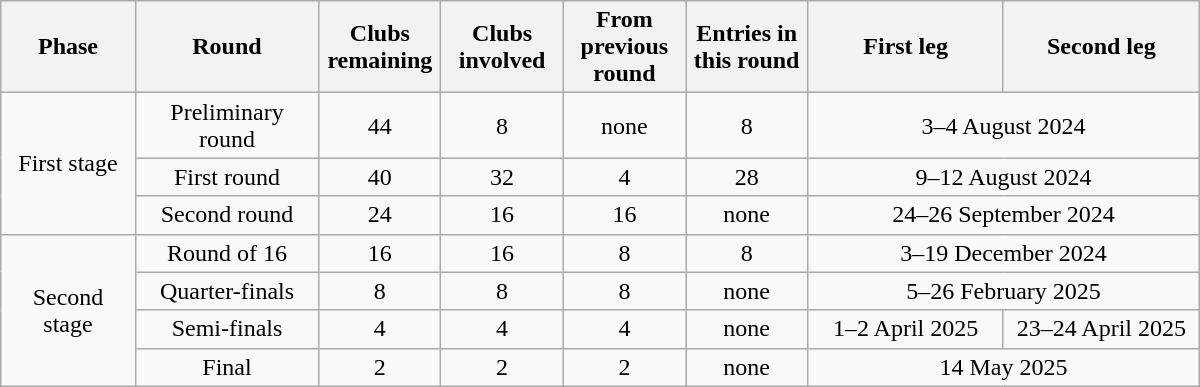<table class="wikitable" style="text-align: center; font-size: 100%; width: 800px;">
<tr>
<th width=11%>Phase</th>
<th width=15%>Round</th>
<th width=10%>Clubs remaining</th>
<th width=10%>Clubs involved</th>
<th width=10%>From previous round</th>
<th width=10%>Entries in this round</th>
<th width=16%>First leg</th>
<th width=16%>Second leg</th>
</tr>
<tr>
<td rowspan=3 align=center>First stage</td>
<td align="center">Preliminary round</td>
<td align=center>44</td>
<td align=center>8</td>
<td align=center>none</td>
<td align=center>8</td>
<td colspan=2 align=center>3–4 August 2024</td>
</tr>
<tr>
<td align=center>First round</td>
<td align=center>40</td>
<td align=center>32</td>
<td align=center>4</td>
<td align=center>28</td>
<td colspan=2 align=center>9–12 August 2024</td>
</tr>
<tr>
<td align=center>Second round</td>
<td align=center>24</td>
<td align=center>16</td>
<td align=center>16</td>
<td align=center>none</td>
<td colspan=2 align=center>24–26 September 2024</td>
</tr>
<tr>
<td rowspan=4 align=center>Second stage</td>
<td align=center>Round of 16</td>
<td align=center>16</td>
<td align=center>16</td>
<td align=center>8</td>
<td align=center>8</td>
<td colspan=2 align=center>3–19 December 2024</td>
</tr>
<tr>
<td align=center>Quarter-finals</td>
<td align=center>8</td>
<td align=center>8</td>
<td align=center>8</td>
<td align=center>none</td>
<td colspan=2 align=center>5–26 February 2025</td>
</tr>
<tr>
<td align=center>Semi-finals</td>
<td align=center>4</td>
<td align=center>4</td>
<td align=center>4</td>
<td align=center>none</td>
<td align=center>1–2 April 2025</td>
<td align=center>23–24 April 2025</td>
</tr>
<tr>
<td align=center>Final</td>
<td align=center>2</td>
<td align=center>2</td>
<td align=center>2</td>
<td align=center>none</td>
<td colspan=2 align=center>14 May 2025</td>
</tr>
</table>
